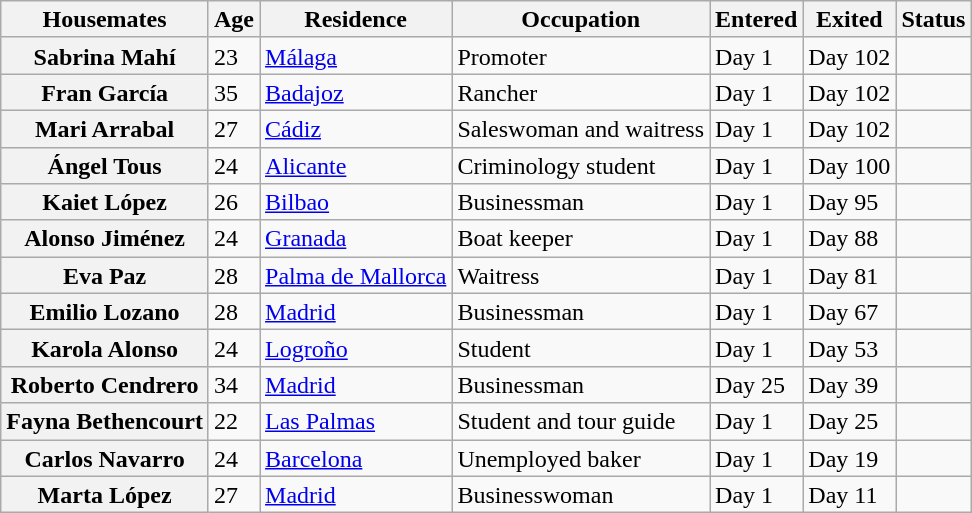<table class="wikitable sortable" style="text-align:left; line-height:17px; width:auto;">
<tr>
<th>Housemates</th>
<th>Age</th>
<th>Residence</th>
<th>Occupation</th>
<th>Entered</th>
<th>Exited</th>
<th>Status</th>
</tr>
<tr>
<th>Sabrina Mahí</th>
<td>23</td>
<td><a href='#'>Málaga</a></td>
<td>Promoter</td>
<td>Day 1</td>
<td>Day 102</td>
<td></td>
</tr>
<tr>
<th>Fran García</th>
<td>35</td>
<td><a href='#'>Badajoz</a></td>
<td>Rancher</td>
<td>Day 1</td>
<td>Day 102</td>
<td></td>
</tr>
<tr>
<th>Mari Arrabal</th>
<td>27</td>
<td><a href='#'>Cádiz</a></td>
<td>Saleswoman and waitress</td>
<td>Day 1</td>
<td>Day 102</td>
<td></td>
</tr>
<tr>
<th>Ángel Tous</th>
<td>24</td>
<td><a href='#'>Alicante</a></td>
<td>Criminology student</td>
<td>Day 1</td>
<td>Day 100</td>
<td></td>
</tr>
<tr>
<th>Kaiet López</th>
<td>26</td>
<td><a href='#'>Bilbao</a></td>
<td>Businessman</td>
<td>Day 1</td>
<td>Day 95</td>
<td></td>
</tr>
<tr>
<th>Alonso Jiménez</th>
<td>24</td>
<td><a href='#'>Granada</a></td>
<td>Boat keeper</td>
<td>Day 1</td>
<td>Day 88</td>
<td></td>
</tr>
<tr>
<th>Eva Paz</th>
<td>28</td>
<td><a href='#'>Palma de Mallorca</a></td>
<td>Waitress</td>
<td>Day 1</td>
<td>Day 81</td>
<td></td>
</tr>
<tr>
<th>Emilio Lozano</th>
<td>28</td>
<td><a href='#'>Madrid</a></td>
<td>Businessman</td>
<td>Day 1</td>
<td>Day 67</td>
<td></td>
</tr>
<tr>
<th>Karola Alonso</th>
<td>24</td>
<td><a href='#'>Logroño</a></td>
<td>Student</td>
<td>Day 1</td>
<td>Day 53</td>
<td></td>
</tr>
<tr>
<th>Roberto Cendrero</th>
<td>34</td>
<td><a href='#'>Madrid</a></td>
<td>Businessman</td>
<td>Day 25</td>
<td>Day 39</td>
<td></td>
</tr>
<tr>
<th>Fayna Bethencourt</th>
<td>22</td>
<td><a href='#'>Las Palmas</a></td>
<td>Student and tour guide</td>
<td>Day 1</td>
<td>Day 25</td>
<td></td>
</tr>
<tr>
<th>Carlos Navarro</th>
<td>24</td>
<td><a href='#'>Barcelona</a></td>
<td>Unemployed baker</td>
<td>Day 1</td>
<td>Day 19</td>
<td></td>
</tr>
<tr>
<th>Marta López</th>
<td>27</td>
<td><a href='#'>Madrid</a></td>
<td>Businesswoman</td>
<td>Day 1</td>
<td>Day 11</td>
<td></td>
</tr>
</table>
